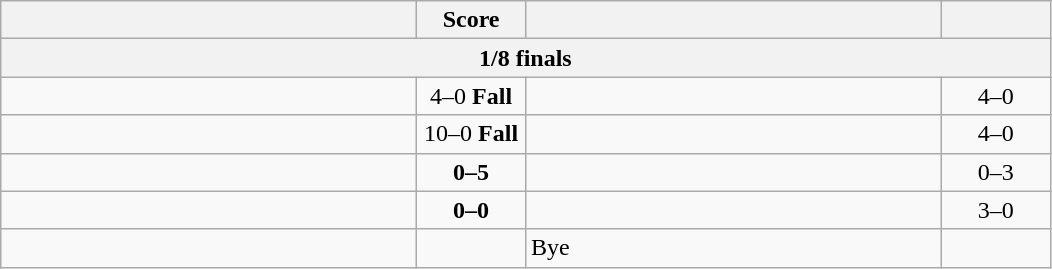<table class="wikitable" style="text-align: left;">
<tr>
<th align="right" width="270"></th>
<th width="65">Score</th>
<th align="left" width="270"></th>
<th width="65"></th>
</tr>
<tr>
<th colspan=4>1/8 finals</th>
</tr>
<tr>
<td><strong></strong></td>
<td align="center">4–0 <strong>Fall</strong></td>
<td></td>
<td align=center>4–0 <strong></strong></td>
</tr>
<tr>
<td><strong></strong></td>
<td align="center">10–0 <strong>Fall</strong></td>
<td></td>
<td align=center>4–0 <strong></strong></td>
</tr>
<tr>
<td></td>
<td align="center"><strong>0–5</strong></td>
<td><strong></strong></td>
<td align=center>0–3 <strong></strong></td>
</tr>
<tr>
<td><strong></strong></td>
<td align="center"><strong>0–0</strong></td>
<td></td>
<td align=center>3–0 <strong></strong></td>
</tr>
<tr>
<td><strong></strong></td>
<td></td>
<td>Bye</td>
<td></td>
</tr>
</table>
